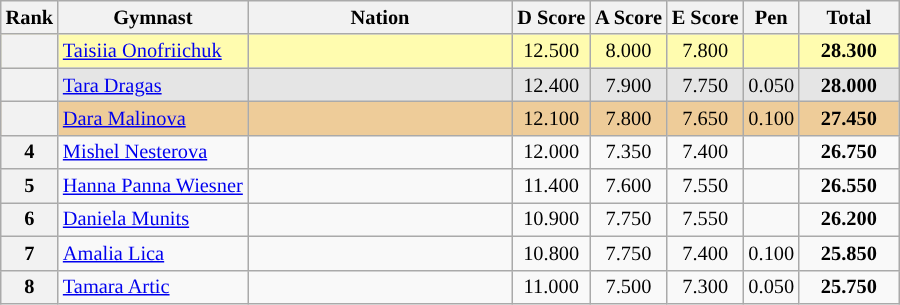<table class="wikitable sortable" style="text-align:center; font-size:85%">
<tr>
<th scope="col" style="width:20px;">Rank</th>
<th>Gymnast</th>
<th scope="col" style="width:170px;">Nation</th>
<th>D Score</th>
<th>A Score</th>
<th>E Score</th>
<th>Pen</th>
<th scope="col" style="width:60px;">Total</th>
</tr>
<tr bgcolor="fffcaf">
<th scope="row"></th>
<td align=left><a href='#'>Taisiia Onofriichuk</a></td>
<td align="left"></td>
<td>12.500</td>
<td>8.000</td>
<td>7.800</td>
<td></td>
<td><strong>28.300</strong></td>
</tr>
<tr bgcolor="e5e5e5">
<th scope="row"></th>
<td align=left><a href='#'>Tara Dragas</a></td>
<td align="left"></td>
<td>12.400</td>
<td>7.900</td>
<td>7.750</td>
<td>0.050</td>
<td><strong>28.000</strong></td>
</tr>
<tr bgcolor="eecc99">
<th scope="row"></th>
<td align=left><a href='#'>Dara Malinova</a></td>
<td align="left"></td>
<td>12.100</td>
<td>7.800</td>
<td>7.650</td>
<td>0.100</td>
<td><strong>27.450</strong></td>
</tr>
<tr>
<th scope=row>4</th>
<td align=left><a href='#'>Mishel Nesterova</a></td>
<td style="text-align:left;"></td>
<td>12.000</td>
<td>7.350</td>
<td>7.400</td>
<td></td>
<td><strong>26.750</strong></td>
</tr>
<tr>
<th scope=row>5</th>
<td align=left><a href='#'>Hanna Panna Wiesner</a></td>
<td style="text-align:left;"></td>
<td>11.400</td>
<td>7.600</td>
<td>7.550</td>
<td></td>
<td><strong>26.550</strong></td>
</tr>
<tr>
<th scope=row>6</th>
<td align=left><a href='#'>Daniela Munits</a></td>
<td style="text-align:left;"></td>
<td>10.900</td>
<td>7.750</td>
<td>7.550</td>
<td></td>
<td><strong>26.200</strong></td>
</tr>
<tr>
<th scope=row>7</th>
<td align=left><a href='#'>Amalia Lica</a></td>
<td style="text-align:left;"></td>
<td>10.800</td>
<td>7.750</td>
<td>7.400</td>
<td>0.100</td>
<td><strong>25.850</strong></td>
</tr>
<tr>
<th scope=row>8</th>
<td align=left><a href='#'>Tamara Artic</a></td>
<td style="text-align:left;"></td>
<td>11.000</td>
<td>7.500</td>
<td>7.300</td>
<td>0.050</td>
<td><strong>25.750</strong></td>
</tr>
</table>
